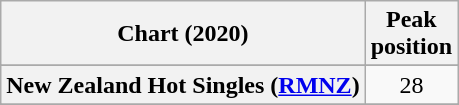<table class="wikitable sortable plainrowheaders" style="text-align:center">
<tr>
<th scope="col">Chart (2020)</th>
<th scope="col">Peak<br>position</th>
</tr>
<tr>
</tr>
<tr>
</tr>
<tr>
<th scope="row">New Zealand Hot Singles (<a href='#'>RMNZ</a>)</th>
<td>28</td>
</tr>
<tr>
</tr>
<tr>
</tr>
<tr>
</tr>
<tr>
</tr>
</table>
